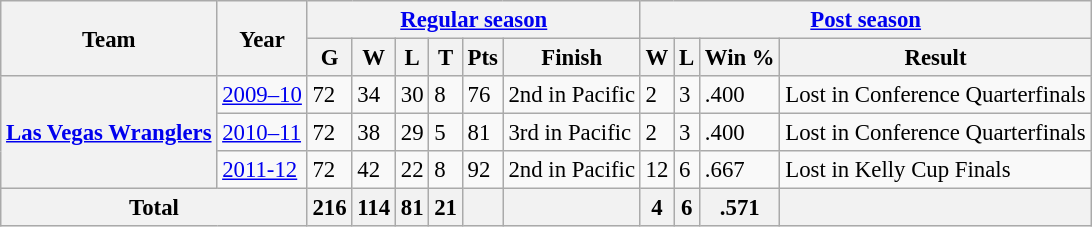<table class="wikitable" style="font-size: 95%; border:1; text-align:centre">
<tr>
<th rowspan="2">Team</th>
<th rowspan="2">Year</th>
<th colspan="6"><a href='#'>Regular season</a></th>
<th colspan="4"><a href='#'>Post season</a></th>
</tr>
<tr>
<th>G</th>
<th>W</th>
<th>L</th>
<th>T</th>
<th>Pts</th>
<th>Finish</th>
<th>W</th>
<th>L</th>
<th>Win %</th>
<th>Result</th>
</tr>
<tr>
<th colspan="1" rowspan="3"><a href='#'>Las Vegas Wranglers</a></th>
<td><a href='#'>2009–10</a></td>
<td>72</td>
<td>34</td>
<td>30</td>
<td>8</td>
<td>76</td>
<td>2nd in Pacific</td>
<td>2</td>
<td>3</td>
<td>.400</td>
<td>Lost in Conference Quarterfinals</td>
</tr>
<tr>
<td><a href='#'>2010–11</a></td>
<td>72</td>
<td>38</td>
<td>29</td>
<td>5</td>
<td>81</td>
<td>3rd in Pacific</td>
<td>2</td>
<td>3</td>
<td>.400</td>
<td>Lost in Conference Quarterfinals</td>
</tr>
<tr>
<td><a href='#'>2011-12</a></td>
<td>72</td>
<td>42</td>
<td>22</td>
<td>8</td>
<td>92</td>
<td>2nd in Pacific</td>
<td>12</td>
<td>6</td>
<td>.667</td>
<td>Lost in Kelly Cup Finals</td>
</tr>
<tr>
<th colspan="2">Total</th>
<th>216</th>
<th>114</th>
<th>81</th>
<th>21</th>
<th></th>
<th></th>
<th>4</th>
<th>6</th>
<th>.571</th>
<th></th>
</tr>
</table>
